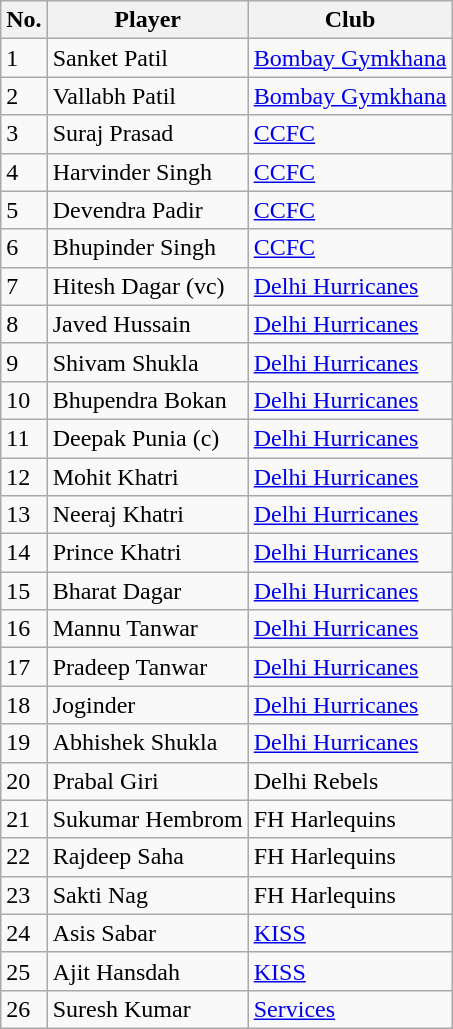<table class="wikitable">
<tr>
<th>No.</th>
<th>Player</th>
<th>Club</th>
</tr>
<tr>
<td>1</td>
<td>Sanket Patil</td>
<td><a href='#'>Bombay Gymkhana</a></td>
</tr>
<tr>
<td>2</td>
<td>Vallabh Patil</td>
<td><a href='#'>Bombay Gymkhana</a></td>
</tr>
<tr>
<td>3</td>
<td>Suraj Prasad</td>
<td><a href='#'>CCFC</a></td>
</tr>
<tr>
<td>4</td>
<td>Harvinder Singh</td>
<td><a href='#'>CCFC</a></td>
</tr>
<tr>
<td>5</td>
<td>Devendra Padir</td>
<td><a href='#'>CCFC</a></td>
</tr>
<tr>
<td>6</td>
<td>Bhupinder Singh</td>
<td><a href='#'>CCFC</a></td>
</tr>
<tr>
<td>7</td>
<td>Hitesh Dagar (vc)</td>
<td><a href='#'>Delhi Hurricanes</a></td>
</tr>
<tr>
<td>8</td>
<td>Javed Hussain</td>
<td><a href='#'>Delhi Hurricanes</a></td>
</tr>
<tr>
<td>9</td>
<td>Shivam Shukla</td>
<td><a href='#'>Delhi Hurricanes</a></td>
</tr>
<tr>
<td>10</td>
<td>Bhupendra Bokan</td>
<td><a href='#'>Delhi Hurricanes</a></td>
</tr>
<tr>
<td>11</td>
<td>Deepak Punia (c)</td>
<td><a href='#'>Delhi Hurricanes</a></td>
</tr>
<tr>
<td>12</td>
<td>Mohit Khatri</td>
<td><a href='#'>Delhi Hurricanes</a></td>
</tr>
<tr>
<td>13</td>
<td>Neeraj Khatri</td>
<td><a href='#'>Delhi Hurricanes</a></td>
</tr>
<tr>
<td>14</td>
<td>Prince Khatri</td>
<td><a href='#'>Delhi Hurricanes</a></td>
</tr>
<tr>
<td>15</td>
<td>Bharat Dagar</td>
<td><a href='#'>Delhi Hurricanes</a></td>
</tr>
<tr>
<td>16</td>
<td>Mannu Tanwar</td>
<td><a href='#'>Delhi Hurricanes</a></td>
</tr>
<tr>
<td>17</td>
<td>Pradeep Tanwar</td>
<td><a href='#'>Delhi Hurricanes</a></td>
</tr>
<tr>
<td>18</td>
<td>Joginder</td>
<td><a href='#'>Delhi Hurricanes</a></td>
</tr>
<tr>
<td>19</td>
<td>Abhishek Shukla</td>
<td><a href='#'>Delhi Hurricanes</a></td>
</tr>
<tr>
<td>20</td>
<td>Prabal Giri</td>
<td>Delhi Rebels</td>
</tr>
<tr>
<td>21</td>
<td>Sukumar Hembrom</td>
<td>FH Harlequins</td>
</tr>
<tr>
<td>22</td>
<td>Rajdeep Saha</td>
<td>FH Harlequins</td>
</tr>
<tr>
<td>23</td>
<td>Sakti Nag</td>
<td>FH Harlequins</td>
</tr>
<tr>
<td>24</td>
<td>Asis Sabar</td>
<td><a href='#'>KISS</a></td>
</tr>
<tr>
<td>25</td>
<td>Ajit Hansdah</td>
<td><a href='#'>KISS</a></td>
</tr>
<tr>
<td>26</td>
<td>Suresh Kumar</td>
<td><a href='#'>Services</a></td>
</tr>
</table>
